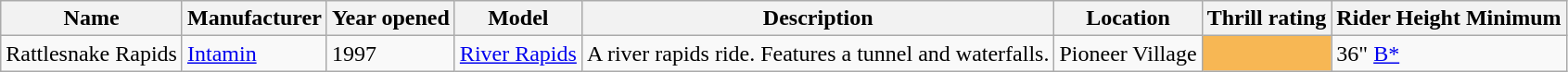<table class="wikitable">
<tr>
<th>Name</th>
<th>Manufacturer</th>
<th>Year opened</th>
<th>Model</th>
<th>Description</th>
<th>Location</th>
<th>Thrill rating</th>
<th>Rider Height Minimum</th>
</tr>
<tr>
<td>Rattlesnake Rapids</td>
<td><a href='#'>Intamin</a></td>
<td>1997</td>
<td><a href='#'>River Rapids</a></td>
<td>A river rapids ride. Features a tunnel and waterfalls.</td>
<td>Pioneer Village</td>
<td align="center" bgcolor="#F7B754"><strong></strong></td>
<td>36" <a href='#'>B*</a></td>
</tr>
</table>
